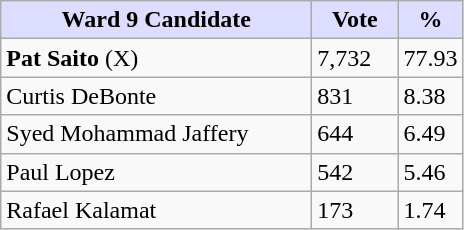<table class="wikitable">
<tr>
<th style="background:#ddf; width:200px;">Ward 9 Candidate</th>
<th style="background:#ddf; width:50px;">Vote</th>
<th style="background:#ddf; width:30px;">%</th>
</tr>
<tr>
<td><strong>Pat Saito</strong> (X)</td>
<td>7,732</td>
<td>77.93</td>
</tr>
<tr>
<td>Curtis DeBonte</td>
<td>831</td>
<td>8.38</td>
</tr>
<tr>
<td>Syed Mohammad Jaffery</td>
<td>644</td>
<td>6.49</td>
</tr>
<tr>
<td>Paul Lopez</td>
<td>542</td>
<td>5.46</td>
</tr>
<tr>
<td>Rafael Kalamat</td>
<td>173</td>
<td>1.74</td>
</tr>
</table>
